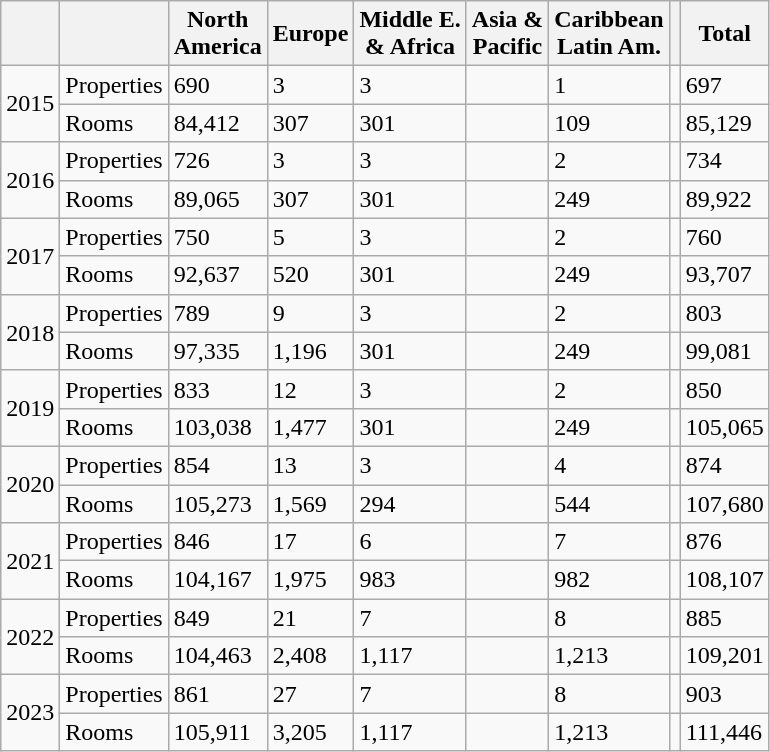<table class="wikitable">
<tr>
<th class="unsortable"></th>
<th></th>
<th>North<br>America</th>
<th>Europe</th>
<th>Middle E.<br>& Africa</th>
<th>Asia &<br>Pacific</th>
<th>Caribbean<br>Latin Am.</th>
<th></th>
<th>Total</th>
</tr>
<tr>
<td rowspan=2>2015</td>
<td>Properties</td>
<td>690</td>
<td>3</td>
<td>3</td>
<td></td>
<td>1</td>
<td></td>
<td>697</td>
</tr>
<tr>
<td>Rooms</td>
<td>84,412</td>
<td>307</td>
<td>301</td>
<td></td>
<td>109</td>
<td></td>
<td>85,129</td>
</tr>
<tr>
<td rowspan=2>2016</td>
<td>Properties</td>
<td>726</td>
<td>3</td>
<td>3</td>
<td></td>
<td>2</td>
<td></td>
<td>734</td>
</tr>
<tr>
<td>Rooms</td>
<td>89,065</td>
<td>307</td>
<td>301</td>
<td></td>
<td>249</td>
<td></td>
<td>89,922</td>
</tr>
<tr>
<td rowspan=2>2017</td>
<td>Properties</td>
<td>750</td>
<td>5</td>
<td>3</td>
<td></td>
<td>2</td>
<td></td>
<td>760</td>
</tr>
<tr>
<td>Rooms</td>
<td>92,637</td>
<td>520</td>
<td>301</td>
<td></td>
<td>249</td>
<td></td>
<td>93,707</td>
</tr>
<tr>
<td rowspan=2>2018</td>
<td>Properties</td>
<td>789</td>
<td>9</td>
<td>3</td>
<td></td>
<td>2</td>
<td></td>
<td>803</td>
</tr>
<tr>
<td>Rooms</td>
<td>97,335</td>
<td>1,196</td>
<td>301</td>
<td></td>
<td>249</td>
<td></td>
<td>99,081</td>
</tr>
<tr>
<td rowspan=2>2019</td>
<td>Properties</td>
<td>833</td>
<td>12</td>
<td>3</td>
<td></td>
<td>2</td>
<td></td>
<td>850</td>
</tr>
<tr>
<td>Rooms</td>
<td>103,038</td>
<td>1,477</td>
<td>301</td>
<td></td>
<td>249</td>
<td></td>
<td>105,065</td>
</tr>
<tr>
<td rowspan=2>2020</td>
<td>Properties</td>
<td>854</td>
<td>13</td>
<td>3</td>
<td></td>
<td>4</td>
<td></td>
<td>874</td>
</tr>
<tr>
<td>Rooms</td>
<td>105,273</td>
<td>1,569</td>
<td>294</td>
<td></td>
<td>544</td>
<td></td>
<td>107,680</td>
</tr>
<tr>
<td rowspan=2>2021</td>
<td>Properties</td>
<td>846</td>
<td>17</td>
<td>6</td>
<td></td>
<td>7</td>
<td></td>
<td>876</td>
</tr>
<tr>
<td>Rooms</td>
<td>104,167</td>
<td>1,975</td>
<td>983</td>
<td></td>
<td>982</td>
<td></td>
<td>108,107</td>
</tr>
<tr>
<td rowspan=2>2022</td>
<td>Properties</td>
<td>849</td>
<td>21</td>
<td>7</td>
<td></td>
<td>8</td>
<td></td>
<td>885</td>
</tr>
<tr>
<td>Rooms</td>
<td>104,463</td>
<td>2,408</td>
<td>1,117</td>
<td></td>
<td>1,213</td>
<td></td>
<td>109,201</td>
</tr>
<tr>
<td rowspan=2>2023</td>
<td>Properties</td>
<td>861</td>
<td>27</td>
<td>7</td>
<td></td>
<td>8</td>
<td></td>
<td>903</td>
</tr>
<tr>
<td>Rooms</td>
<td>105,911</td>
<td>3,205</td>
<td>1,117</td>
<td></td>
<td>1,213</td>
<td></td>
<td>111,446</td>
</tr>
</table>
